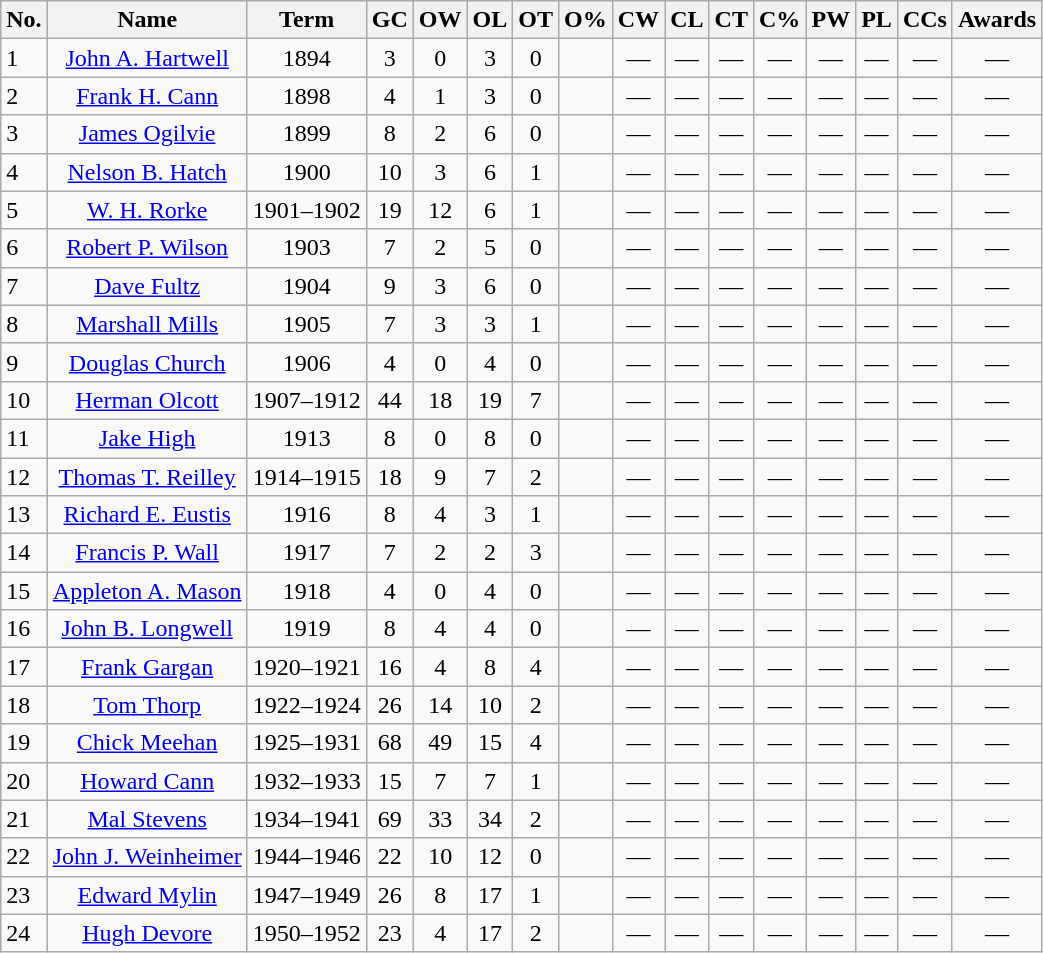<table class="wikitable sortable">
<tr>
<th>No.</th>
<th>Name</th>
<th>Term</th>
<th>GC</th>
<th>OW</th>
<th>OL</th>
<th>OT</th>
<th>O%</th>
<th>CW</th>
<th>CL</th>
<th>CT</th>
<th>C%</th>
<th>PW</th>
<th>PL</th>
<th>CCs</th>
<th class="unsortable">Awards</th>
</tr>
<tr>
<td>1</td>
<td align="center"><a href='#'>John A. Hartwell</a></td>
<td align="center">1894</td>
<td align="center">3</td>
<td align="center">0</td>
<td align="center">3</td>
<td align="center">0</td>
<td align="center"></td>
<td align="center">—</td>
<td align="center">—</td>
<td align="center">—</td>
<td align="center">—</td>
<td align="center">—</td>
<td align="center">—</td>
<td align="center">—</td>
<td align="center">—</td>
</tr>
<tr>
<td>2</td>
<td align="center"><a href='#'>Frank H. Cann</a></td>
<td align="center">1898</td>
<td align="center">4</td>
<td align="center">1</td>
<td align="center">3</td>
<td align="center">0</td>
<td align="center"></td>
<td align="center">—</td>
<td align="center">—</td>
<td align="center">—</td>
<td align="center">—</td>
<td align="center">—</td>
<td align="center">—</td>
<td align="center">—</td>
<td align="center">—</td>
</tr>
<tr>
<td>3</td>
<td align="center"><a href='#'>James Ogilvie</a></td>
<td align="center">1899</td>
<td align="center">8</td>
<td align="center">2</td>
<td align="center">6</td>
<td align="center">0</td>
<td align="center"></td>
<td align="center">—</td>
<td align="center">—</td>
<td align="center">—</td>
<td align="center">—</td>
<td align="center">—</td>
<td align="center">—</td>
<td align="center">—</td>
<td align="center">—</td>
</tr>
<tr>
<td>4</td>
<td align="center"><a href='#'>Nelson B. Hatch</a></td>
<td align="center">1900</td>
<td align="center">10</td>
<td align="center">3</td>
<td align="center">6</td>
<td align="center">1</td>
<td align="center"></td>
<td align="center">—</td>
<td align="center">—</td>
<td align="center">—</td>
<td align="center">—</td>
<td align="center">—</td>
<td align="center">—</td>
<td align="center">—</td>
<td align="center">—</td>
</tr>
<tr>
<td>5</td>
<td align="center"><a href='#'>W. H. Rorke</a></td>
<td align="center">1901–1902</td>
<td align="center">19</td>
<td align="center">12</td>
<td align="center">6</td>
<td align="center">1</td>
<td align="center"></td>
<td align="center">—</td>
<td align="center">—</td>
<td align="center">—</td>
<td align="center">—</td>
<td align="center">—</td>
<td align="center">—</td>
<td align="center">—</td>
<td align="center">—</td>
</tr>
<tr>
<td>6</td>
<td align="center"><a href='#'>Robert P. Wilson</a></td>
<td align="center">1903</td>
<td align="center">7</td>
<td align="center">2</td>
<td align="center">5</td>
<td align="center">0</td>
<td align="center"></td>
<td align="center">—</td>
<td align="center">—</td>
<td align="center">—</td>
<td align="center">—</td>
<td align="center">—</td>
<td align="center">—</td>
<td align="center">—</td>
<td align="center">—</td>
</tr>
<tr>
<td>7</td>
<td align="center"><a href='#'>Dave Fultz</a></td>
<td align="center">1904</td>
<td align="center">9</td>
<td align="center">3</td>
<td align="center">6</td>
<td align="center">0</td>
<td align="center"></td>
<td align="center">—</td>
<td align="center">—</td>
<td align="center">—</td>
<td align="center">—</td>
<td align="center">—</td>
<td align="center">—</td>
<td align="center">—</td>
<td align="center">—</td>
</tr>
<tr>
<td>8</td>
<td align="center"><a href='#'>Marshall Mills</a></td>
<td align="center">1905</td>
<td align="center">7</td>
<td align="center">3</td>
<td align="center">3</td>
<td align="center">1</td>
<td align="center"></td>
<td align="center">—</td>
<td align="center">—</td>
<td align="center">—</td>
<td align="center">—</td>
<td align="center">—</td>
<td align="center">—</td>
<td align="center">—</td>
<td align="center">—</td>
</tr>
<tr>
<td>9</td>
<td align="center"><a href='#'>Douglas Church</a></td>
<td align="center">1906</td>
<td align="center">4</td>
<td align="center">0</td>
<td align="center">4</td>
<td align="center">0</td>
<td align="center"></td>
<td align="center">—</td>
<td align="center">—</td>
<td align="center">—</td>
<td align="center">—</td>
<td align="center">—</td>
<td align="center">—</td>
<td align="center">—</td>
<td align="center">—</td>
</tr>
<tr>
<td>10</td>
<td align="center"><a href='#'>Herman Olcott</a></td>
<td align="center">1907–1912</td>
<td align="center">44</td>
<td align="center">18</td>
<td align="center">19</td>
<td align="center">7</td>
<td align="center"></td>
<td align="center">—</td>
<td align="center">—</td>
<td align="center">—</td>
<td align="center">—</td>
<td align="center">—</td>
<td align="center">—</td>
<td align="center">—</td>
<td align="center">—</td>
</tr>
<tr>
<td>11</td>
<td align="center"><a href='#'>Jake High</a></td>
<td align="center">1913</td>
<td align="center">8</td>
<td align="center">0</td>
<td align="center">8</td>
<td align="center">0</td>
<td align="center"></td>
<td align="center">—</td>
<td align="center">—</td>
<td align="center">—</td>
<td align="center">—</td>
<td align="center">—</td>
<td align="center">—</td>
<td align="center">—</td>
<td align="center">—</td>
</tr>
<tr>
<td>12</td>
<td align="center"><a href='#'>Thomas T. Reilley</a></td>
<td align="center">1914–1915</td>
<td align="center">18</td>
<td align="center">9</td>
<td align="center">7</td>
<td align="center">2</td>
<td align="center"></td>
<td align="center">—</td>
<td align="center">—</td>
<td align="center">—</td>
<td align="center">—</td>
<td align="center">—</td>
<td align="center">—</td>
<td align="center">—</td>
<td align="center">—</td>
</tr>
<tr>
<td>13</td>
<td align="center"><a href='#'>Richard E. Eustis</a></td>
<td align="center">1916</td>
<td align="center">8</td>
<td align="center">4</td>
<td align="center">3</td>
<td align="center">1</td>
<td align="center"></td>
<td align="center">—</td>
<td align="center">—</td>
<td align="center">—</td>
<td align="center">—</td>
<td align="center">—</td>
<td align="center">—</td>
<td align="center">—</td>
<td align="center">—</td>
</tr>
<tr>
<td>14</td>
<td align="center"><a href='#'>Francis P. Wall</a></td>
<td align="center">1917</td>
<td align="center">7</td>
<td align="center">2</td>
<td align="center">2</td>
<td align="center">3</td>
<td align="center"></td>
<td align="center">—</td>
<td align="center">—</td>
<td align="center">—</td>
<td align="center">—</td>
<td align="center">—</td>
<td align="center">—</td>
<td align="center">—</td>
<td align="center">—</td>
</tr>
<tr>
<td>15</td>
<td align="center"><a href='#'>Appleton A. Mason</a></td>
<td align="center">1918</td>
<td align="center">4</td>
<td align="center">0</td>
<td align="center">4</td>
<td align="center">0</td>
<td align="center"></td>
<td align="center">—</td>
<td align="center">—</td>
<td align="center">—</td>
<td align="center">—</td>
<td align="center">—</td>
<td align="center">—</td>
<td align="center">—</td>
<td align="center">—</td>
</tr>
<tr>
<td>16</td>
<td align="center"><a href='#'>John B. Longwell</a></td>
<td align="center">1919</td>
<td align="center">8</td>
<td align="center">4</td>
<td align="center">4</td>
<td align="center">0</td>
<td align="center"></td>
<td align="center">—</td>
<td align="center">—</td>
<td align="center">—</td>
<td align="center">—</td>
<td align="center">—</td>
<td align="center">—</td>
<td align="center">—</td>
<td align="center">—</td>
</tr>
<tr>
<td>17</td>
<td align="center"><a href='#'>Frank Gargan</a></td>
<td align="center">1920–1921</td>
<td align="center">16</td>
<td align="center">4</td>
<td align="center">8</td>
<td align="center">4</td>
<td align="center"></td>
<td align="center">—</td>
<td align="center">—</td>
<td align="center">—</td>
<td align="center">—</td>
<td align="center">—</td>
<td align="center">—</td>
<td align="center">—</td>
<td align="center">—</td>
</tr>
<tr>
<td>18</td>
<td align="center"><a href='#'>Tom Thorp</a></td>
<td align="center">1922–1924</td>
<td align="center">26</td>
<td align="center">14</td>
<td align="center">10</td>
<td align="center">2</td>
<td align="center"></td>
<td align="center">—</td>
<td align="center">—</td>
<td align="center">—</td>
<td align="center">—</td>
<td align="center">—</td>
<td align="center">—</td>
<td align="center">—</td>
<td align="center">—</td>
</tr>
<tr>
<td>19</td>
<td align="center"><a href='#'>Chick Meehan</a></td>
<td align="center">1925–1931</td>
<td align="center">68</td>
<td align="center">49</td>
<td align="center">15</td>
<td align="center">4</td>
<td align="center"></td>
<td align="center">—</td>
<td align="center">—</td>
<td align="center">—</td>
<td align="center">—</td>
<td align="center">—</td>
<td align="center">—</td>
<td align="center">—</td>
<td align="center">—</td>
</tr>
<tr>
<td>20</td>
<td align="center"><a href='#'>Howard Cann</a></td>
<td align="center">1932–1933</td>
<td align="center">15</td>
<td align="center">7</td>
<td align="center">7</td>
<td align="center">1</td>
<td align="center"></td>
<td align="center">—</td>
<td align="center">—</td>
<td align="center">—</td>
<td align="center">—</td>
<td align="center">—</td>
<td align="center">—</td>
<td align="center">—</td>
<td align="center">—</td>
</tr>
<tr>
<td>21</td>
<td align="center"><a href='#'>Mal Stevens</a></td>
<td align="center">1934–1941</td>
<td align="center">69</td>
<td align="center">33</td>
<td align="center">34</td>
<td align="center">2</td>
<td align="center"></td>
<td align="center">—</td>
<td align="center">—</td>
<td align="center">—</td>
<td align="center">—</td>
<td align="center">—</td>
<td align="center">—</td>
<td align="center">—</td>
<td align="center">—</td>
</tr>
<tr>
<td>22</td>
<td align="center"><a href='#'>John J. Weinheimer</a></td>
<td align="center">1944–1946</td>
<td align="center">22</td>
<td align="center">10</td>
<td align="center">12</td>
<td align="center">0</td>
<td align="center"></td>
<td align="center">—</td>
<td align="center">—</td>
<td align="center">—</td>
<td align="center">—</td>
<td align="center">—</td>
<td align="center">—</td>
<td align="center">—</td>
<td align="center">—</td>
</tr>
<tr>
<td>23</td>
<td align="center"><a href='#'>Edward Mylin</a></td>
<td align="center">1947–1949</td>
<td align="center">26</td>
<td align="center">8</td>
<td align="center">17</td>
<td align="center">1</td>
<td align="center"></td>
<td align="center">—</td>
<td align="center">—</td>
<td align="center">—</td>
<td align="center">—</td>
<td align="center">—</td>
<td align="center">—</td>
<td align="center">—</td>
<td align="center">—</td>
</tr>
<tr>
<td>24</td>
<td align="center"><a href='#'>Hugh Devore</a></td>
<td align="center">1950–1952</td>
<td align="center">23</td>
<td align="center">4</td>
<td align="center">17</td>
<td align="center">2</td>
<td align="center"></td>
<td align="center">—</td>
<td align="center">—</td>
<td align="center">—</td>
<td align="center">—</td>
<td align="center">—</td>
<td align="center">—</td>
<td align="center">—</td>
<td align="center">—</td>
</tr>
</table>
